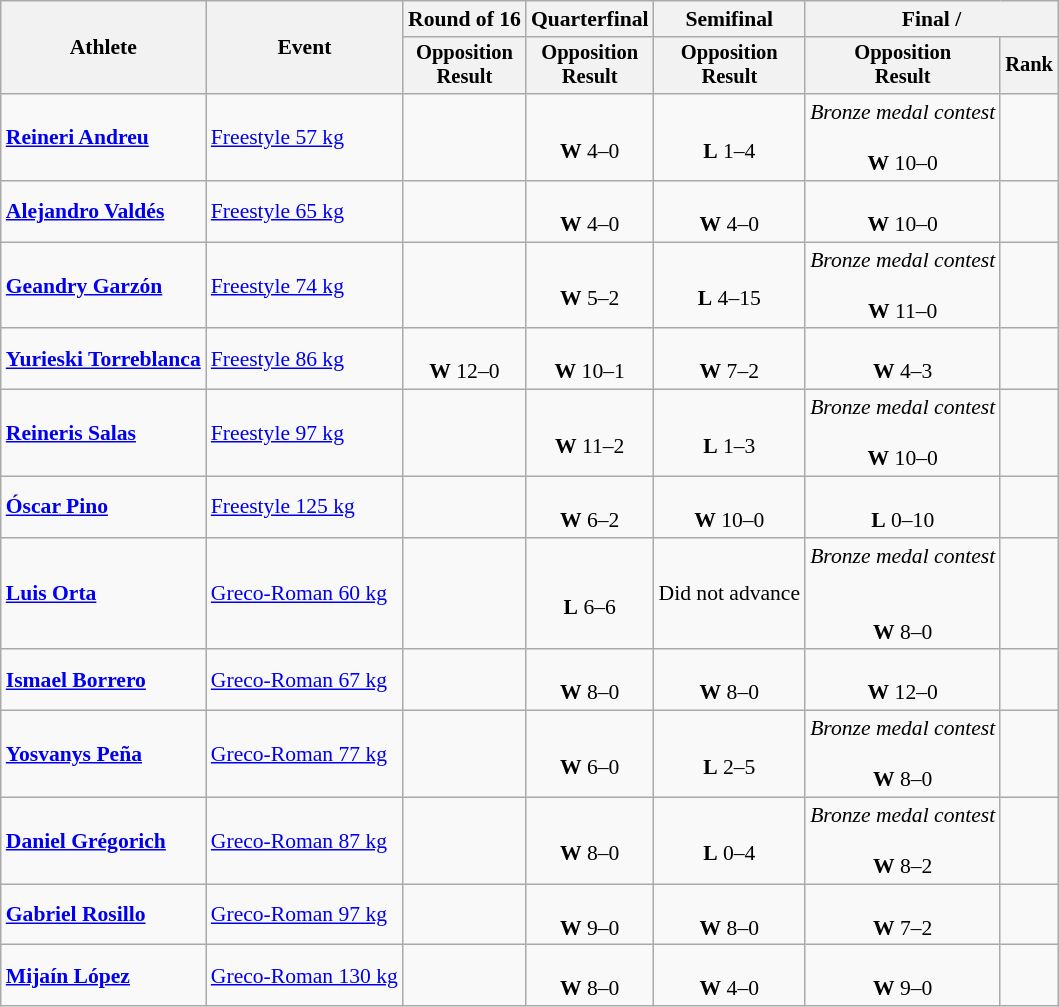<table class=wikitable style=font-size:90%;text-align:center>
<tr>
<th rowspan=2>Athlete</th>
<th rowspan=2>Event</th>
<th>Round of 16</th>
<th>Quarterfinal</th>
<th>Semifinal</th>
<th colspan=2>Final / </th>
</tr>
<tr style=font-size:95%>
<th>Opposition<br>Result</th>
<th>Opposition<br>Result</th>
<th>Opposition<br>Result</th>
<th>Opposition<br>Result</th>
<th>Rank</th>
</tr>
<tr>
<td align=left><strong><a href='#'>Reineri Andreu</a></strong></td>
<td align=left><a href='#'>Freestyle 57 kg</a></td>
<td></td>
<td><br><strong>W</strong> 4–0</td>
<td><br><strong>L</strong> 1–4</td>
<td><em>Bronze medal contest</em><br><br><strong>W</strong> 10–0</td>
<td></td>
</tr>
<tr>
<td align=left><strong><a href='#'>Alejandro Valdés</a></strong></td>
<td align=left><a href='#'>Freestyle 65 kg</a></td>
<td></td>
<td><br><strong>W</strong> 4–0</td>
<td><br><strong>W</strong> 4–0</td>
<td><br><strong>W</strong> 10–0</td>
<td></td>
</tr>
<tr>
<td align=left><strong><a href='#'>Geandry Garzón</a></strong></td>
<td align=left><a href='#'>Freestyle 74 kg</a></td>
<td></td>
<td><br><strong>W</strong> 5–2</td>
<td><br><strong>L</strong> 4–15</td>
<td><em>Bronze medal contest</em><br><br><strong>W</strong> 11–0</td>
<td></td>
</tr>
<tr>
<td align=left><strong><a href='#'>Yurieski Torreblanca</a></strong></td>
<td align=left><a href='#'>Freestyle 86 kg</a></td>
<td><br><strong>W</strong> 12–0</td>
<td><br><strong>W</strong> 10–1</td>
<td><br><strong>W</strong> 7–2</td>
<td><br><strong>W</strong> 4–3</td>
<td></td>
</tr>
<tr>
<td align=left><strong><a href='#'>Reineris Salas</a></strong></td>
<td align=left><a href='#'>Freestyle 97 kg</a></td>
<td></td>
<td><br><strong>W</strong> 11–2</td>
<td><br><strong>L</strong> 1–3</td>
<td><em>Bronze medal contest</em><br><br><strong>W</strong> 10–0</td>
<td></td>
</tr>
<tr>
<td align=left><strong><a href='#'>Óscar Pino</a></strong></td>
<td align=left><a href='#'>Freestyle 125 kg</a></td>
<td></td>
<td><br><strong>W</strong> 6–2</td>
<td><br><strong>W</strong> 10–0</td>
<td><br><strong>L</strong> 0–10</td>
<td></td>
</tr>
<tr>
<td align=left><strong><a href='#'>Luis Orta</a></strong></td>
<td align=left><a href='#'>Greco-Roman 60 kg</a></td>
<td></td>
<td><br><strong>L</strong> 6–6</td>
<td>Did not advance</td>
<td><em>Bronze medal contest</em><br><br><br><strong>W</strong> 8–0</td>
<td></td>
</tr>
<tr>
<td align=left><strong><a href='#'>Ismael Borrero</a></strong></td>
<td align=left><a href='#'>Greco-Roman 67 kg</a></td>
<td></td>
<td><br><strong>W</strong> 8–0</td>
<td><br><strong>W</strong> 8–0</td>
<td><br><strong>W</strong> 12–0</td>
<td></td>
</tr>
<tr>
<td align=left><strong><a href='#'>Yosvanys Peña</a></strong></td>
<td align=left><a href='#'>Greco-Roman 77 kg</a></td>
<td></td>
<td><br><strong>W</strong> 6–0</td>
<td><br><strong>L</strong> 2–5</td>
<td><em>Bronze medal contest</em><br><br><strong>W</strong> 8–0</td>
<td></td>
</tr>
<tr>
<td align=left><strong><a href='#'>Daniel Grégorich</a></strong></td>
<td align=left><a href='#'>Greco-Roman 87 kg</a></td>
<td></td>
<td><br><strong>W</strong> 8–0</td>
<td><br><strong>L</strong> 0–4</td>
<td><em>Bronze medal contest</em><br><br><strong>W</strong> 8–2</td>
<td></td>
</tr>
<tr>
<td align=left><strong><a href='#'>Gabriel Rosillo</a></strong></td>
<td align=left><a href='#'>Greco-Roman 97 kg</a></td>
<td></td>
<td><br><strong>W</strong> 9–0</td>
<td><br><strong>W</strong> 8–0</td>
<td><br><strong>W</strong> 7–2</td>
<td></td>
</tr>
<tr>
<td align=left><strong><a href='#'>Mijaín López</a></strong></td>
<td align=left><a href='#'>Greco-Roman 130 kg</a></td>
<td></td>
<td><br><strong>W</strong> 8–0</td>
<td><br><strong>W</strong> 4–0</td>
<td><br><strong>W</strong> 9–0</td>
<td></td>
</tr>
</table>
